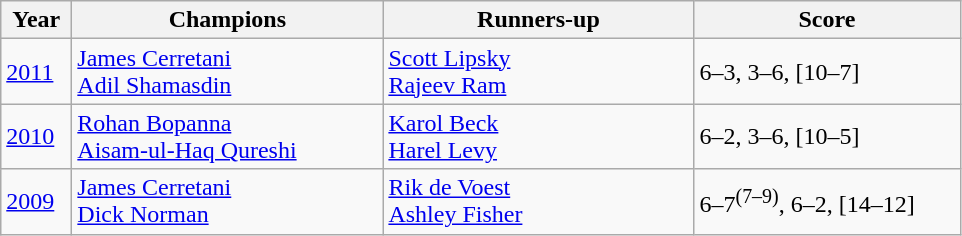<table class="wikitable">
<tr>
<th style="width:40px">Year</th>
<th style="width:200px">Champions</th>
<th style="width:200px">Runners-up</th>
<th style="width:170px" class="unsortable">Score</th>
</tr>
<tr>
<td><a href='#'>2011</a></td>
<td> <a href='#'>James Cerretani</a><br> <a href='#'>Adil Shamasdin</a></td>
<td> <a href='#'>Scott Lipsky</a><br> <a href='#'>Rajeev Ram</a></td>
<td>6–3, 3–6, [10–7]</td>
</tr>
<tr>
<td><a href='#'>2010</a></td>
<td> <a href='#'>Rohan Bopanna</a><br> <a href='#'>Aisam-ul-Haq Qureshi</a></td>
<td> <a href='#'>Karol Beck</a><br> <a href='#'>Harel Levy</a></td>
<td>6–2, 3–6, [10–5]</td>
</tr>
<tr>
<td><a href='#'>2009</a></td>
<td> <a href='#'>James Cerretani</a><br> <a href='#'>Dick Norman</a></td>
<td> <a href='#'>Rik de Voest</a><br> <a href='#'>Ashley Fisher</a></td>
<td>6–7<sup>(7–9)</sup>, 6–2, [14–12]</td>
</tr>
</table>
